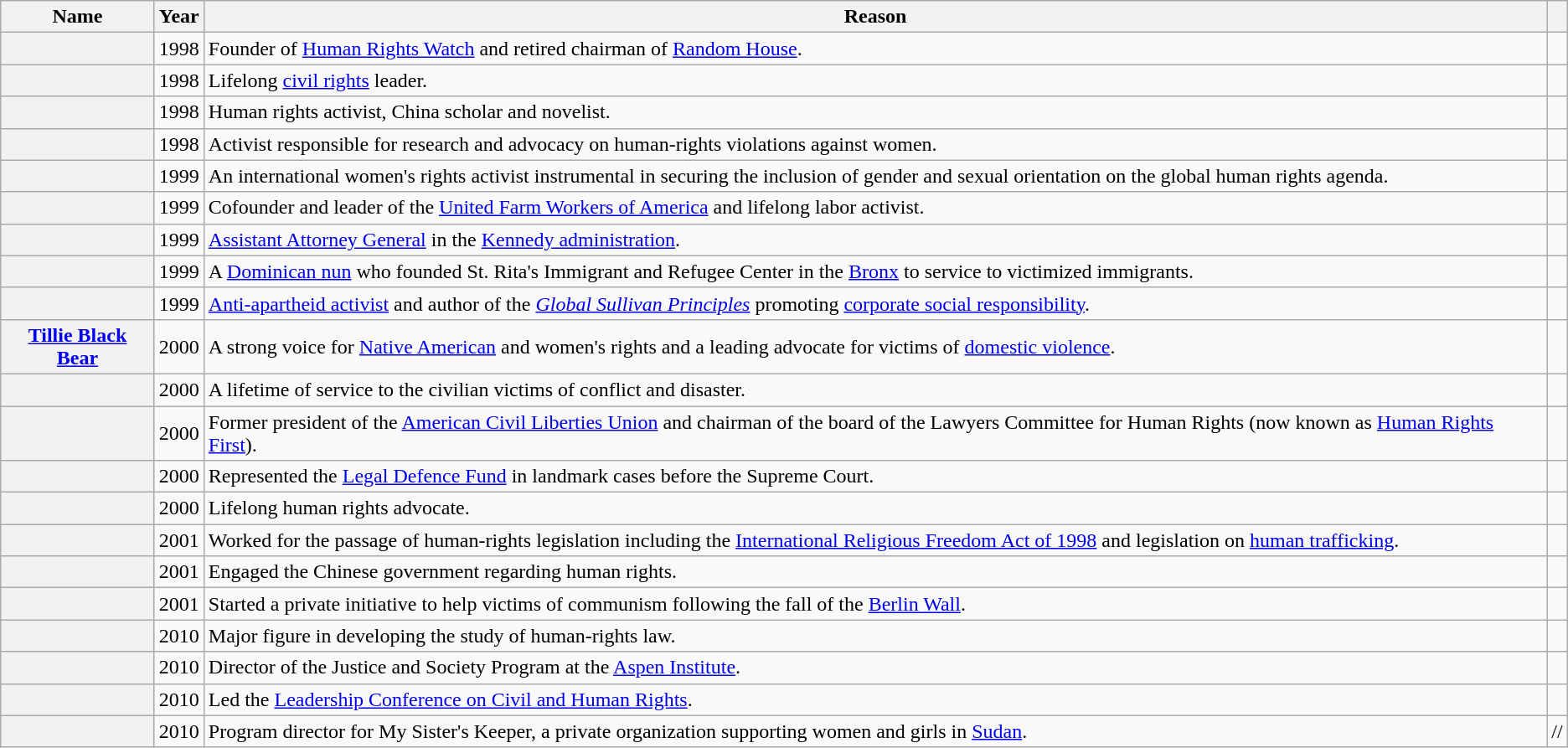<table class="wikitable sortable">
<tr>
<th>Name</th>
<th>Year</th>
<th>Reason</th>
<th><br></th>
</tr>
<tr align="center">
<th scope="row"></th>
<td>1998</td>
<td align="left">Founder of <a href='#'>Human Rights Watch</a> and retired chairman of <a href='#'>Random House</a>.</td>
<td></td>
</tr>
<tr align="center">
<th scope="row"></th>
<td>1998</td>
<td align="left">Lifelong <a href='#'>civil rights</a> leader.</td>
<td></td>
</tr>
<tr align="center">
<th scope="row"></th>
<td>1998</td>
<td align="left">Human rights activist, China scholar and novelist.</td>
<td></td>
</tr>
<tr align="center">
<th scope="row"></th>
<td>1998</td>
<td align="left">Activist responsible for research and advocacy on human-rights violations against women.</td>
<td><br></td>
</tr>
<tr align="center">
<th scope="row"></th>
<td>1999</td>
<td align="left">An international women's rights activist instrumental in securing the inclusion of gender and sexual orientation on the global human rights agenda.</td>
<td></td>
</tr>
<tr align="center">
<th scope="row"></th>
<td>1999</td>
<td align="left">Cofounder and leader of the <a href='#'>United Farm Workers of America</a> and lifelong labor activist.</td>
<td></td>
</tr>
<tr align="center">
<th scope="row"></th>
<td>1999</td>
<td align="left"><a href='#'>Assistant Attorney General</a> in the <a href='#'>Kennedy administration</a>.</td>
<td></td>
</tr>
<tr align="center">
<th scope="row"></th>
<td>1999</td>
<td align="left">A <a href='#'>Dominican nun</a> who founded St. Rita's Immigrant and Refugee Center in the <a href='#'>Bronx</a> to service to victimized immigrants.</td>
<td></td>
</tr>
<tr align="center">
<th scope="row"></th>
<td>1999</td>
<td align="left"><a href='#'>Anti-apartheid activist</a> and author of the <em><a href='#'>Global Sullivan Principles</a></em> promoting <a href='#'>corporate social responsibility</a>.</td>
<td><br></td>
</tr>
<tr align="center">
<th scope="row"><a href='#'>Tillie Black Bear</a></th>
<td>2000</td>
<td align="left">A strong voice for <a href='#'>Native American</a> and women's rights and a leading advocate for victims of <a href='#'>domestic violence</a>.</td>
<td></td>
</tr>
<tr align="center">
<th scope="row"></th>
<td>2000</td>
<td align="left">A lifetime of service to the civilian victims of conflict and disaster.</td>
<td></td>
</tr>
<tr align="center">
<th scope="row"></th>
<td>2000</td>
<td align="left">Former president of the <a href='#'>American Civil Liberties Union</a> and chairman of the board of the Lawyers Committee for Human Rights (now known as <a href='#'>Human Rights First</a>).</td>
<td></td>
</tr>
<tr align="center">
<th scope="row"></th>
<td>2000</td>
<td align="left">Represented the <a href='#'>Legal Defence Fund</a> in landmark cases before the Supreme Court.</td>
<td></td>
</tr>
<tr align="center">
<th scope="row"></th>
<td>2000</td>
<td align="left">Lifelong human rights advocate.</td>
<td><br></td>
</tr>
<tr align="center">
<th scope="row"></th>
<td>2001</td>
<td align="left">Worked for the passage of human-rights legislation including the <a href='#'>International Religious Freedom Act of 1998</a> and legislation on <a href='#'>human trafficking</a>.</td>
<td></td>
</tr>
<tr align="center">
<th scope="row"></th>
<td>2001</td>
<td align="left">Engaged the Chinese government regarding human rights.</td>
<td></td>
</tr>
<tr align="center">
<th scope="row"></th>
<td>2001</td>
<td align="left">Started a private initiative to help victims of communism following the fall of the <a href='#'>Berlin Wall</a>.</td>
<td><br></td>
</tr>
<tr align="center">
<th scope="row"></th>
<td>2010</td>
<td align="left">Major figure in developing the study of human-rights law.</td>
<td></td>
</tr>
<tr align="center">
<th scope="row"></th>
<td>2010</td>
<td align="left">Director of the Justice and Society Program at the <a href='#'>Aspen Institute</a>.</td>
<td></td>
</tr>
<tr align="center">
<th scope="row"></th>
<td>2010</td>
<td align="left">Led the <a href='#'>Leadership Conference on Civil and Human Rights</a>.</td>
<td></td>
</tr>
<tr align="center">
<th scope="row"></th>
<td>2010</td>
<td align="left">Program director for My Sister's Keeper, a private organization supporting women and girls in <a href='#'>Sudan</a>.</td>
<td>//</td>
</tr>
</table>
